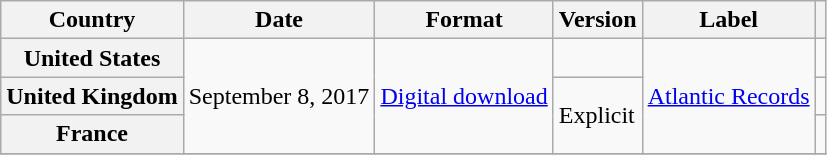<table class="wikitable sortable plainrowheaders">
<tr>
<th scope="col">Country</th>
<th scope="col">Date</th>
<th scope="col">Format</th>
<th scope="col">Version</th>
<th scope="col">Label</th>
<th scope="col"></th>
</tr>
<tr>
<th scope="row">United States</th>
<td rowspan="3">September 8, 2017</td>
<td rowspan="3"><a href='#'>Digital download</a></td>
<td></td>
<td rowspan="3"><a href='#'>Atlantic Records</a></td>
<td></td>
</tr>
<tr>
<th scope="row">United Kingdom</th>
<td rowspan="2">Explicit</td>
<td></td>
</tr>
<tr>
<th scope="row">France</th>
<td></td>
</tr>
<tr>
</tr>
</table>
